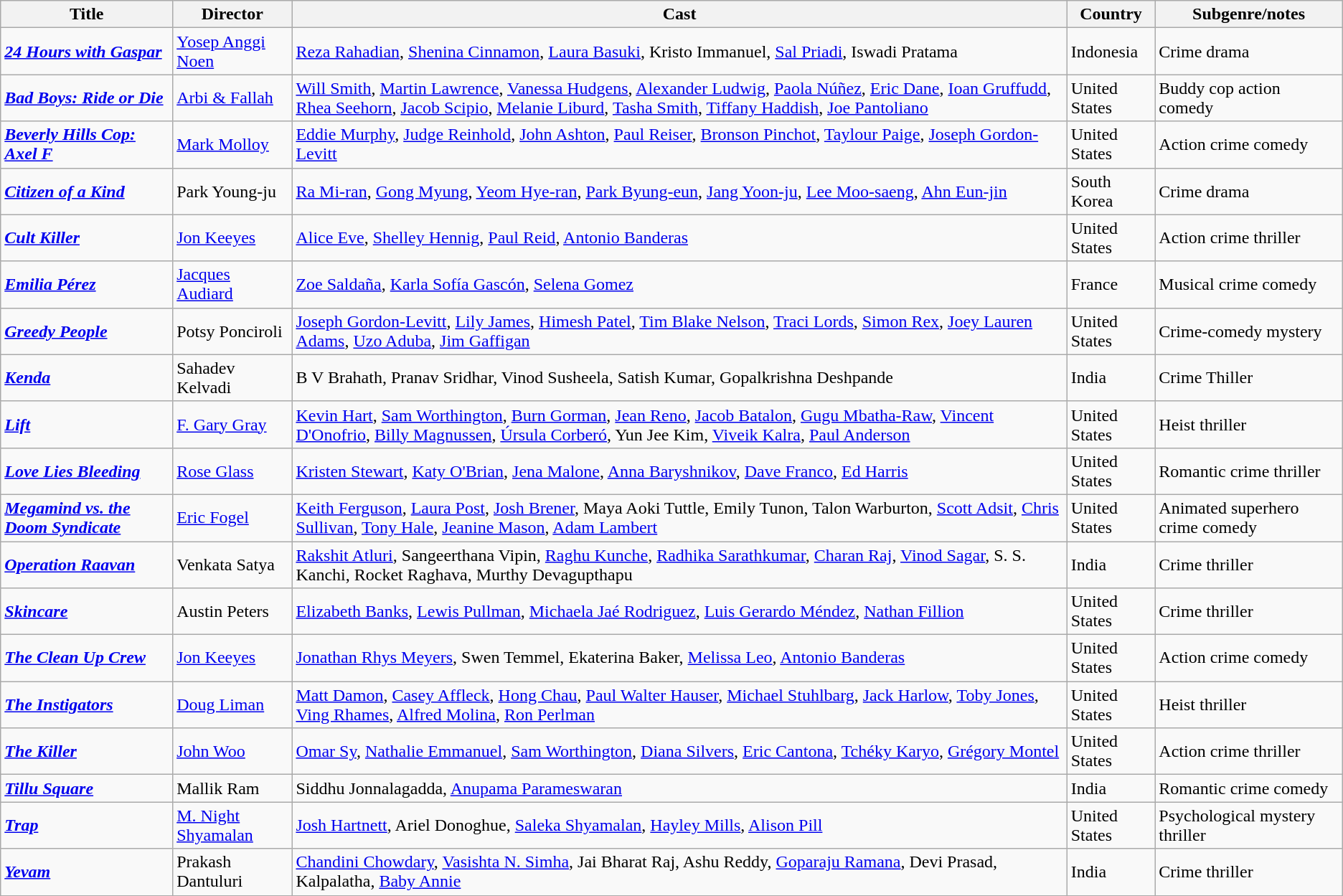<table class="wikitable sortable">
<tr>
<th>Title</th>
<th>Director</th>
<th>Cast</th>
<th>Country</th>
<th>Subgenre/notes</th>
</tr>
<tr>
<td><strong><em><a href='#'>24 Hours with Gaspar</a></em></strong></td>
<td><a href='#'>Yosep Anggi Noen</a></td>
<td><a href='#'>Reza Rahadian</a>, <a href='#'>Shenina Cinnamon</a>, <a href='#'>Laura Basuki</a>, Kristo Immanuel, <a href='#'>Sal Priadi</a>, Iswadi Pratama</td>
<td>Indonesia</td>
<td>Crime drama</td>
</tr>
<tr>
<td><strong><em><a href='#'>Bad Boys: Ride or Die</a></em></strong></td>
<td><a href='#'>Arbi & Fallah</a></td>
<td><a href='#'>Will Smith</a>, <a href='#'>Martin Lawrence</a>, <a href='#'>Vanessa Hudgens</a>, <a href='#'>Alexander Ludwig</a>, <a href='#'>Paola Núñez</a>, <a href='#'>Eric Dane</a>, <a href='#'>Ioan Gruffudd</a>, <a href='#'>Rhea Seehorn</a>, <a href='#'>Jacob Scipio</a>, <a href='#'>Melanie Liburd</a>, <a href='#'>Tasha Smith</a>, <a href='#'>Tiffany Haddish</a>, <a href='#'>Joe Pantoliano</a></td>
<td>United States</td>
<td>Buddy cop action comedy</td>
</tr>
<tr>
<td><strong><em><a href='#'>Beverly Hills Cop: Axel F</a></em></strong></td>
<td><a href='#'>Mark Molloy</a></td>
<td><a href='#'>Eddie Murphy</a>, <a href='#'>Judge Reinhold</a>, <a href='#'>John Ashton</a>, <a href='#'>Paul Reiser</a>, <a href='#'>Bronson Pinchot</a>, <a href='#'>Taylour Paige</a>, <a href='#'>Joseph Gordon-Levitt</a></td>
<td>United States</td>
<td>Action crime comedy</td>
</tr>
<tr>
<td><strong><em><a href='#'>Citizen of a Kind</a></em></strong></td>
<td>Park Young-ju</td>
<td><a href='#'>Ra Mi-ran</a>, <a href='#'>Gong Myung</a>, <a href='#'>Yeom Hye-ran</a>, <a href='#'>Park Byung-eun</a>, <a href='#'>Jang Yoon-ju</a>, <a href='#'>Lee Moo-saeng</a>, <a href='#'>Ahn Eun-jin</a></td>
<td>South Korea</td>
<td>Crime drama</td>
</tr>
<tr>
<td><strong><em><a href='#'>Cult Killer</a></em></strong></td>
<td><a href='#'>Jon Keeyes</a></td>
<td><a href='#'>Alice Eve</a>, <a href='#'>Shelley Hennig</a>, <a href='#'>Paul Reid</a>, <a href='#'>Antonio Banderas</a></td>
<td>United States</td>
<td>Action crime thriller</td>
</tr>
<tr>
<td><strong><em><a href='#'>Emilia Pérez</a></em></strong></td>
<td><a href='#'>Jacques Audiard</a></td>
<td><a href='#'>Zoe Saldaña</a>, <a href='#'>Karla Sofía Gascón</a>, <a href='#'>Selena Gomez</a></td>
<td>France</td>
<td>Musical crime comedy</td>
</tr>
<tr>
<td><strong><em><a href='#'>Greedy People</a></em></strong></td>
<td>Potsy Ponciroli</td>
<td><a href='#'>Joseph Gordon-Levitt</a>, <a href='#'>Lily James</a>, <a href='#'>Himesh Patel</a>, <a href='#'>Tim Blake Nelson</a>, <a href='#'>Traci Lords</a>, <a href='#'>Simon Rex</a>, <a href='#'>Joey Lauren Adams</a>, <a href='#'>Uzo Aduba</a>, <a href='#'>Jim Gaffigan</a></td>
<td>United States</td>
<td>Crime-comedy mystery</td>
</tr>
<tr>
<td><strong><em><a href='#'>Kenda</a></em></strong></td>
<td>Sahadev Kelvadi</td>
<td>B V Brahath, Pranav Sridhar,  Vinod Susheela, Satish Kumar, Gopalkrishna Deshpande</td>
<td>India</td>
<td>Crime Thiller</td>
</tr>
<tr>
<td><strong><em><a href='#'>Lift</a></em></strong></td>
<td><a href='#'>F. Gary Gray</a></td>
<td><a href='#'>Kevin Hart</a>, <a href='#'>Sam Worthington</a>, <a href='#'>Burn Gorman</a>, <a href='#'>Jean Reno</a>, <a href='#'>Jacob Batalon</a>, <a href='#'>Gugu Mbatha-Raw</a>, <a href='#'>Vincent D'Onofrio</a>, <a href='#'>Billy Magnussen</a>, <a href='#'>Úrsula Corberó</a>, Yun Jee Kim, <a href='#'>Viveik Kalra</a>, <a href='#'>Paul Anderson</a></td>
<td>United States</td>
<td>Heist thriller</td>
</tr>
<tr>
<td><strong><em><a href='#'>Love Lies Bleeding</a></em></strong></td>
<td><a href='#'>Rose Glass</a></td>
<td><a href='#'>Kristen Stewart</a>, <a href='#'>Katy O'Brian</a>, <a href='#'>Jena Malone</a>, <a href='#'>Anna Baryshnikov</a>, <a href='#'>Dave Franco</a>, <a href='#'>Ed Harris</a></td>
<td>United States</td>
<td>Romantic crime thriller</td>
</tr>
<tr>
<td><strong><em><a href='#'>Megamind vs. the Doom Syndicate</a></em></strong></td>
<td><a href='#'>Eric Fogel</a></td>
<td><a href='#'>Keith Ferguson</a>, <a href='#'>Laura Post</a>, <a href='#'>Josh Brener</a>, Maya Aoki Tuttle, Emily Tunon, Talon Warburton, <a href='#'>Scott Adsit</a>, <a href='#'>Chris Sullivan</a>, <a href='#'>Tony Hale</a>, <a href='#'>Jeanine Mason</a>, <a href='#'>Adam Lambert</a></td>
<td>United States</td>
<td>Animated superhero crime comedy</td>
</tr>
<tr>
<td><strong><em><a href='#'>Operation Raavan</a></em></strong></td>
<td>Venkata Satya</td>
<td><a href='#'>Rakshit Atluri</a>, Sangeerthana Vipin, <a href='#'>Raghu Kunche</a>, <a href='#'>Radhika Sarathkumar</a>, <a href='#'>Charan Raj</a>, <a href='#'>Vinod Sagar</a>, S. S. Kanchi, Rocket Raghava, Murthy Devagupthapu</td>
<td>India</td>
<td>Crime thriller</td>
</tr>
<tr>
<td><strong><em><a href='#'>Skincare</a></em></strong></td>
<td>Austin Peters</td>
<td><a href='#'>Elizabeth Banks</a>, <a href='#'>Lewis Pullman</a>, <a href='#'>Michaela Jaé Rodriguez</a>, <a href='#'>Luis Gerardo Méndez</a>, <a href='#'>Nathan Fillion</a></td>
<td>United States</td>
<td>Crime thriller</td>
</tr>
<tr>
<td><strong><em><a href='#'>The Clean Up Crew</a></em></strong></td>
<td><a href='#'>Jon Keeyes</a></td>
<td><a href='#'>Jonathan Rhys Meyers</a>, Swen Temmel, Ekaterina Baker, <a href='#'>Melissa Leo</a>, <a href='#'>Antonio Banderas</a></td>
<td>United States</td>
<td>Action crime comedy</td>
</tr>
<tr>
<td><strong><em><a href='#'>The Instigators</a></em></strong></td>
<td><a href='#'>Doug Liman</a></td>
<td><a href='#'>Matt Damon</a>, <a href='#'>Casey Affleck</a>, <a href='#'>Hong Chau</a>, <a href='#'>Paul Walter Hauser</a>, <a href='#'>Michael Stuhlbarg</a>, <a href='#'>Jack Harlow</a>, <a href='#'>Toby Jones</a>, <a href='#'>Ving Rhames</a>, <a href='#'>Alfred Molina</a>, <a href='#'>Ron Perlman</a></td>
<td>United States</td>
<td>Heist thriller</td>
</tr>
<tr>
<td><em><a href='#'><strong>The Killer</strong></a></em></td>
<td><a href='#'>John Woo</a></td>
<td><a href='#'>Omar Sy</a>, <a href='#'>Nathalie Emmanuel</a>, <a href='#'>Sam Worthington</a>, <a href='#'>Diana Silvers</a>, <a href='#'>Eric Cantona</a>, <a href='#'>Tchéky Karyo</a>, <a href='#'>Grégory Montel</a></td>
<td>United States</td>
<td>Action crime thriller</td>
</tr>
<tr>
<td><strong><em><a href='#'>Tillu Square</a></em></strong></td>
<td>Mallik Ram</td>
<td>Siddhu Jonnalagadda, <a href='#'>Anupama Parameswaran</a></td>
<td>India</td>
<td>Romantic crime comedy</td>
</tr>
<tr>
<td><strong><em><a href='#'>Trap</a></em></strong></td>
<td><a href='#'>M. Night Shyamalan</a></td>
<td><a href='#'>Josh Hartnett</a>, Ariel Donoghue, <a href='#'>Saleka Shyamalan</a>, <a href='#'>Hayley Mills</a>, <a href='#'>Alison Pill</a></td>
<td>United States</td>
<td>Psychological mystery thriller</td>
</tr>
<tr>
<td><strong><em><a href='#'>Yevam</a></em></strong></td>
<td>Prakash Dantuluri</td>
<td><a href='#'>Chandini Chowdary</a>, <a href='#'>Vasishta N. Simha</a>, Jai Bharat Raj, Ashu Reddy, <a href='#'>Goparaju Ramana</a>, Devi Prasad, Kalpalatha, <a href='#'>Baby Annie</a></td>
<td>India</td>
<td>Crime thriller</td>
</tr>
<tr>
</tr>
</table>
